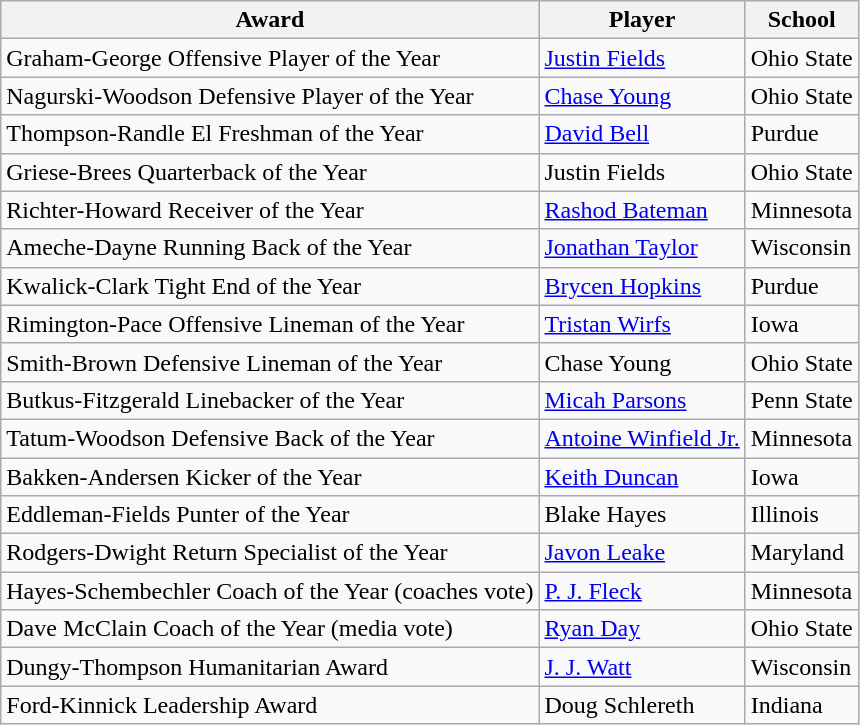<table class="wikitable sortable">
<tr>
<th>Award</th>
<th>Player</th>
<th>School</th>
</tr>
<tr>
<td>Graham-George Offensive Player of the Year</td>
<td><a href='#'>Justin Fields</a></td>
<td>Ohio State</td>
</tr>
<tr>
<td>Nagurski-Woodson Defensive Player of the Year</td>
<td><a href='#'>Chase Young</a></td>
<td>Ohio State</td>
</tr>
<tr>
<td>Thompson-Randle El Freshman of the Year</td>
<td><a href='#'>David Bell</a></td>
<td>Purdue</td>
</tr>
<tr>
<td>Griese-Brees Quarterback of the Year</td>
<td>Justin Fields</td>
<td>Ohio State</td>
</tr>
<tr>
<td>Richter-Howard Receiver of the Year</td>
<td><a href='#'>Rashod Bateman</a></td>
<td>Minnesota</td>
</tr>
<tr>
<td>Ameche-Dayne Running Back of the Year</td>
<td><a href='#'>Jonathan Taylor</a></td>
<td>Wisconsin</td>
</tr>
<tr>
<td>Kwalick-Clark Tight End of the Year</td>
<td><a href='#'>Brycen Hopkins</a></td>
<td>Purdue</td>
</tr>
<tr>
<td>Rimington-Pace Offensive Lineman of the Year</td>
<td><a href='#'>Tristan Wirfs</a></td>
<td>Iowa</td>
</tr>
<tr>
<td>Smith-Brown Defensive Lineman of the Year</td>
<td>Chase Young</td>
<td>Ohio State</td>
</tr>
<tr>
<td>Butkus-Fitzgerald Linebacker of the Year</td>
<td><a href='#'>Micah Parsons</a></td>
<td>Penn State</td>
</tr>
<tr>
<td>Tatum-Woodson Defensive Back of the Year</td>
<td><a href='#'>Antoine Winfield Jr.</a></td>
<td>Minnesota</td>
</tr>
<tr>
<td>Bakken-Andersen Kicker of the Year</td>
<td><a href='#'>Keith Duncan</a></td>
<td>Iowa</td>
</tr>
<tr>
<td>Eddleman-Fields Punter of the Year</td>
<td>Blake Hayes</td>
<td>Illinois</td>
</tr>
<tr>
<td>Rodgers-Dwight Return Specialist of the Year</td>
<td><a href='#'>Javon Leake</a></td>
<td>Maryland</td>
</tr>
<tr>
<td>Hayes-Schembechler Coach of the Year (coaches vote)</td>
<td><a href='#'>P. J. Fleck</a></td>
<td>Minnesota</td>
</tr>
<tr>
<td>Dave McClain Coach of the Year (media vote)</td>
<td><a href='#'>Ryan Day</a></td>
<td>Ohio State</td>
</tr>
<tr>
<td>Dungy-Thompson Humanitarian Award</td>
<td><a href='#'>J. J. Watt</a></td>
<td>Wisconsin</td>
</tr>
<tr>
<td>Ford-Kinnick Leadership Award</td>
<td>Doug Schlereth</td>
<td>Indiana</td>
</tr>
</table>
